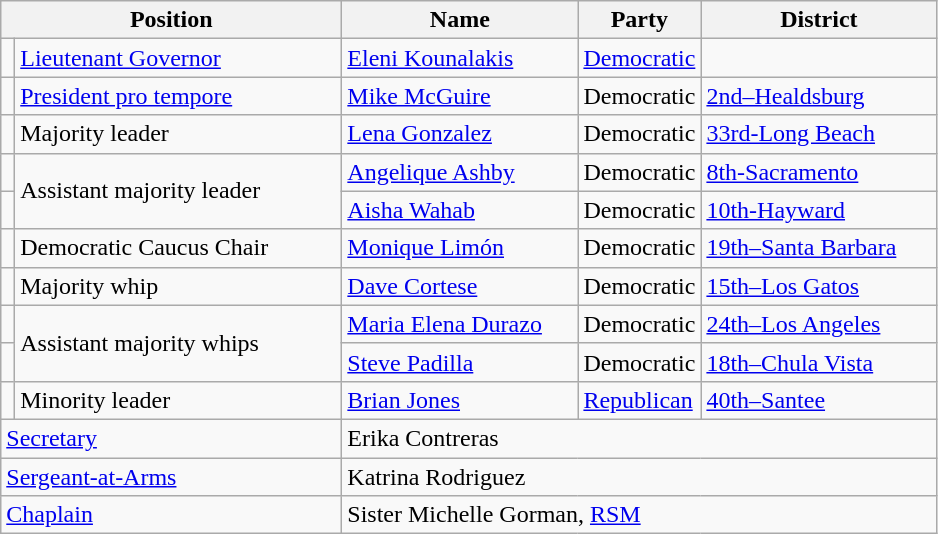<table class="wikitable" style="font-size:100%">
<tr>
<th scope="col" colspan="2" width="220">Position</th>
<th scope="col" width="150">Name</th>
<th scope="col" width="70">Party</th>
<th scope="col" width="150">District</th>
</tr>
<tr>
<td></td>
<td><a href='#'>Lieutenant Governor</a></td>
<td><a href='#'>Eleni Kounalakis</a></td>
<td><a href='#'>Democratic</a></td>
<td></td>
</tr>
<tr>
<td></td>
<td><a href='#'>President pro tempore</a></td>
<td><a href='#'>Mike McGuire</a></td>
<td>Democratic</td>
<td><a href='#'>2nd–Healdsburg</a></td>
</tr>
<tr>
<td></td>
<td>Majority leader</td>
<td><a href='#'>Lena Gonzalez</a></td>
<td>Democratic</td>
<td><a href='#'>33rd-Long Beach</a></td>
</tr>
<tr>
<td></td>
<td rowspan=2>Assistant majority leader</td>
<td><a href='#'>Angelique Ashby</a></td>
<td>Democratic</td>
<td><a href='#'>8th-Sacramento</a></td>
</tr>
<tr>
<td></td>
<td><a href='#'>Aisha Wahab</a></td>
<td>Democratic</td>
<td><a href='#'>10th-Hayward</a></td>
</tr>
<tr>
<td></td>
<td>Democratic Caucus Chair</td>
<td><a href='#'>Monique Limón</a></td>
<td>Democratic</td>
<td><a href='#'>19th–Santa Barbara</a></td>
</tr>
<tr>
<td></td>
<td>Majority whip</td>
<td><a href='#'>Dave Cortese</a></td>
<td>Democratic</td>
<td><a href='#'>15th–Los Gatos</a></td>
</tr>
<tr>
<td></td>
<td rowspan="2">Assistant majority whips</td>
<td><a href='#'>Maria Elena Durazo</a></td>
<td>Democratic</td>
<td><a href='#'>24th–Los Angeles</a></td>
</tr>
<tr>
<td></td>
<td><a href='#'>Steve Padilla</a></td>
<td>Democratic</td>
<td><a href='#'>18th–Chula Vista</a></td>
</tr>
<tr>
<td></td>
<td>Minority leader</td>
<td><a href='#'>Brian Jones</a></td>
<td><a href='#'>Republican</a></td>
<td><a href='#'>40th–Santee</a></td>
</tr>
<tr>
<td scope="row" colspan="2"><a href='#'>Secretary</a></td>
<td colspan="3">Erika Contreras</td>
</tr>
<tr>
<td scope="row" colspan="2"><a href='#'>Sergeant-at-Arms</a></td>
<td colspan="3">Katrina Rodriguez</td>
</tr>
<tr>
<td scope="row" colspan="2"><a href='#'>Chaplain</a></td>
<td colspan="3">Sister Michelle Gorman, <a href='#'>RSM</a></td>
</tr>
</table>
